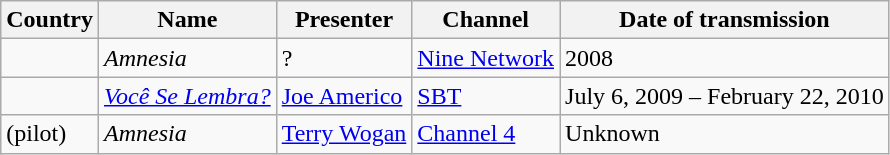<table class="wikitable">
<tr>
<th>Country</th>
<th>Name</th>
<th>Presenter</th>
<th>Channel</th>
<th>Date of transmission</th>
</tr>
<tr>
<td></td>
<td><em>Amnesia</em></td>
<td>?</td>
<td><a href='#'>Nine Network</a></td>
<td>2008</td>
</tr>
<tr>
<td></td>
<td><em><a href='#'>Você Se Lembra?</a></em></td>
<td><a href='#'>Joe Americo</a></td>
<td><a href='#'>SBT</a></td>
<td>July 6, 2009 – February 22, 2010</td>
</tr>
<tr>
<td> (pilot)</td>
<td><em>Amnesia</em></td>
<td><a href='#'>Terry Wogan</a></td>
<td><a href='#'>Channel 4</a></td>
<td>Unknown</td>
</tr>
</table>
